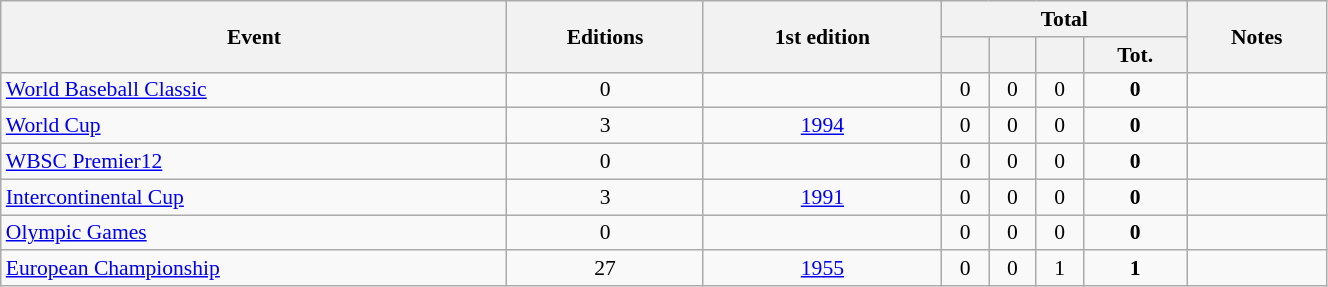<table class="wikitable" width=70% style="font-size:90%; text-align:center;">
<tr>
<th rowspan=2>Event</th>
<th rowspan=2>Editions</th>
<th rowspan=2>1st edition</th>
<th colspan=4>Total</th>
<th rowspan=2>Notes</th>
</tr>
<tr>
<th></th>
<th></th>
<th></th>
<th><strong>Tot.</strong></th>
</tr>
<tr>
<td align=left><a href='#'>World Baseball Classic</a></td>
<td>0</td>
<td></td>
<td>0</td>
<td>0</td>
<td>0</td>
<td><strong>0</strong></td>
<td></td>
</tr>
<tr>
<td align=left><a href='#'>World Cup</a></td>
<td>3</td>
<td><a href='#'>1994</a></td>
<td>0</td>
<td>0</td>
<td>0</td>
<td><strong>0</strong></td>
<td></td>
</tr>
<tr>
<td align=left><a href='#'>WBSC Premier12</a></td>
<td>0</td>
<td></td>
<td>0</td>
<td>0</td>
<td>0</td>
<td><strong>0</strong></td>
<td></td>
</tr>
<tr>
<td align=left><a href='#'>Intercontinental Cup</a></td>
<td>3</td>
<td><a href='#'>1991</a></td>
<td>0</td>
<td>0</td>
<td>0</td>
<td><strong>0</strong></td>
<td></td>
</tr>
<tr>
<td align=left><a href='#'>Olympic Games</a></td>
<td>0</td>
<td></td>
<td>0</td>
<td>0</td>
<td>0</td>
<td><strong>0</strong></td>
<td></td>
</tr>
<tr>
<td align=left><a href='#'>European Championship</a></td>
<td>27</td>
<td><a href='#'>1955</a></td>
<td>0</td>
<td>0</td>
<td>1</td>
<td><strong>1</strong></td>
<td></td>
</tr>
</table>
